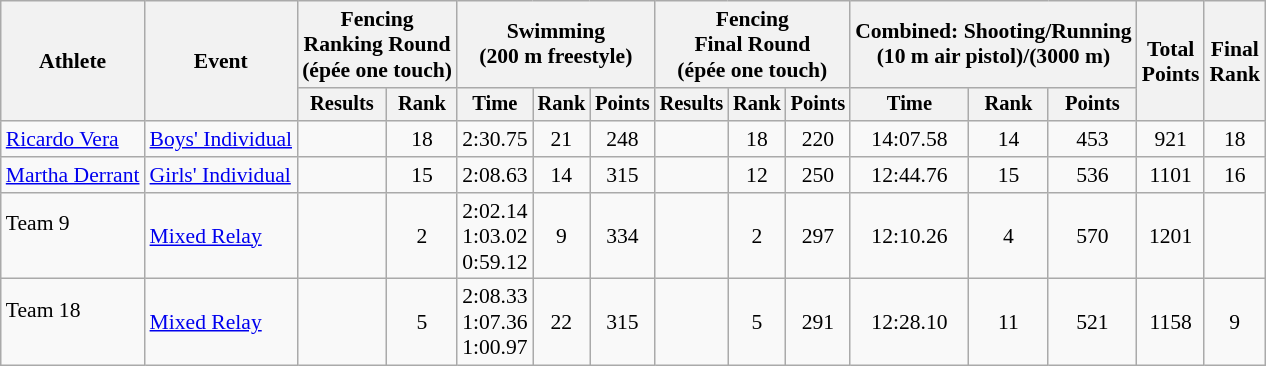<table class="wikitable" style="font-size:90%;">
<tr>
<th rowspan=2>Athlete</th>
<th rowspan=2>Event</th>
<th colspan=2>Fencing<br>Ranking Round<br><span>(épée one touch)</span></th>
<th colspan=3>Swimming<br><span>(200 m freestyle)</span></th>
<th colspan=3>Fencing<br>Final Round<br><span>(épée one touch)</span></th>
<th colspan=3>Combined: Shooting/Running<br><span>(10 m air pistol)/(3000 m)</span></th>
<th rowspan=2>Total<br>Points</th>
<th rowspan=2>Final<br>Rank</th>
</tr>
<tr style="font-size:95%">
<th>Results</th>
<th>Rank</th>
<th>Time</th>
<th>Rank</th>
<th>Points</th>
<th>Results</th>
<th>Rank</th>
<th>Points</th>
<th>Time</th>
<th>Rank</th>
<th>Points</th>
</tr>
<tr align=center>
<td align=left><a href='#'>Ricardo Vera</a></td>
<td align=left><a href='#'>Boys' Individual</a></td>
<td></td>
<td>18</td>
<td>2:30.75</td>
<td>21</td>
<td>248</td>
<td></td>
<td>18</td>
<td>220</td>
<td>14:07.58</td>
<td>14</td>
<td>453</td>
<td>921</td>
<td>18</td>
</tr>
<tr align=center>
<td align=left><a href='#'>Martha Derrant</a></td>
<td align=left><a href='#'>Girls' Individual</a></td>
<td></td>
<td>15</td>
<td>2:08.63</td>
<td>14</td>
<td>315</td>
<td></td>
<td>12</td>
<td>250</td>
<td>12:44.76</td>
<td>15</td>
<td>536</td>
<td>1101</td>
<td>16</td>
</tr>
<tr align=center>
<td align=left>Team 9<br><br><strong></strong></td>
<td align=left><a href='#'>Mixed Relay</a></td>
<td></td>
<td>2</td>
<td>2:02.14<br>1:03.02<br>0:59.12</td>
<td>9</td>
<td>334</td>
<td></td>
<td>2</td>
<td>297</td>
<td>12:10.26</td>
<td>4</td>
<td>570</td>
<td>1201</td>
<td></td>
</tr>
<tr align=center>
<td align=left>Team 18<br><br></td>
<td align=left><a href='#'>Mixed Relay</a></td>
<td></td>
<td>5</td>
<td>2:08.33<br>1:07.36<br>1:00.97</td>
<td>22</td>
<td>315</td>
<td></td>
<td>5</td>
<td>291</td>
<td>12:28.10</td>
<td>11</td>
<td>521</td>
<td>1158</td>
<td>9</td>
</tr>
</table>
